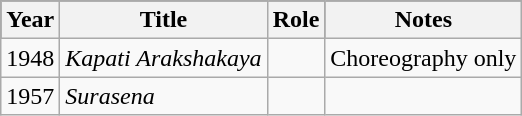<table class="wikitable sortable">
<tr style="background:#000;">
<th>Year</th>
<th>Title</th>
<th>Role</th>
<th class=unsortable>Notes</th>
</tr>
<tr>
<td>1948</td>
<td><em>Kapati Arakshakaya</em></td>
<td></td>
<td>Choreography only</td>
</tr>
<tr>
<td>1957</td>
<td><em>Surasena</em></td>
<td></td>
<td></td>
</tr>
</table>
